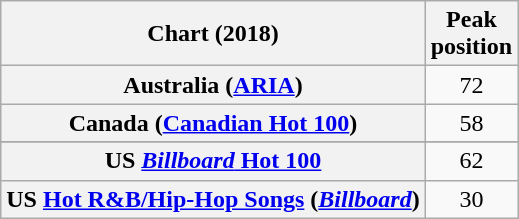<table class="wikitable sortable plainrowheaders" style="text-align:center">
<tr>
<th scope="col">Chart (2018)</th>
<th scope="col">Peak<br>position</th>
</tr>
<tr>
<th scope="row">Australia (<a href='#'>ARIA</a>)</th>
<td style="text-align:center;">72</td>
</tr>
<tr>
<th scope="row">Canada (<a href='#'>Canadian Hot 100</a>)</th>
<td style="text-align:center;">58</td>
</tr>
<tr>
</tr>
<tr>
</tr>
<tr>
</tr>
<tr>
<th scope="row">US <a href='#'><em>Billboard</em> Hot 100</a></th>
<td style="text-align:center;">62</td>
</tr>
<tr>
<th scope="row">US <a href='#'>Hot R&B/Hip-Hop Songs</a> (<em><a href='#'>Billboard</a></em>)</th>
<td style="text-align:center;">30</td>
</tr>
</table>
